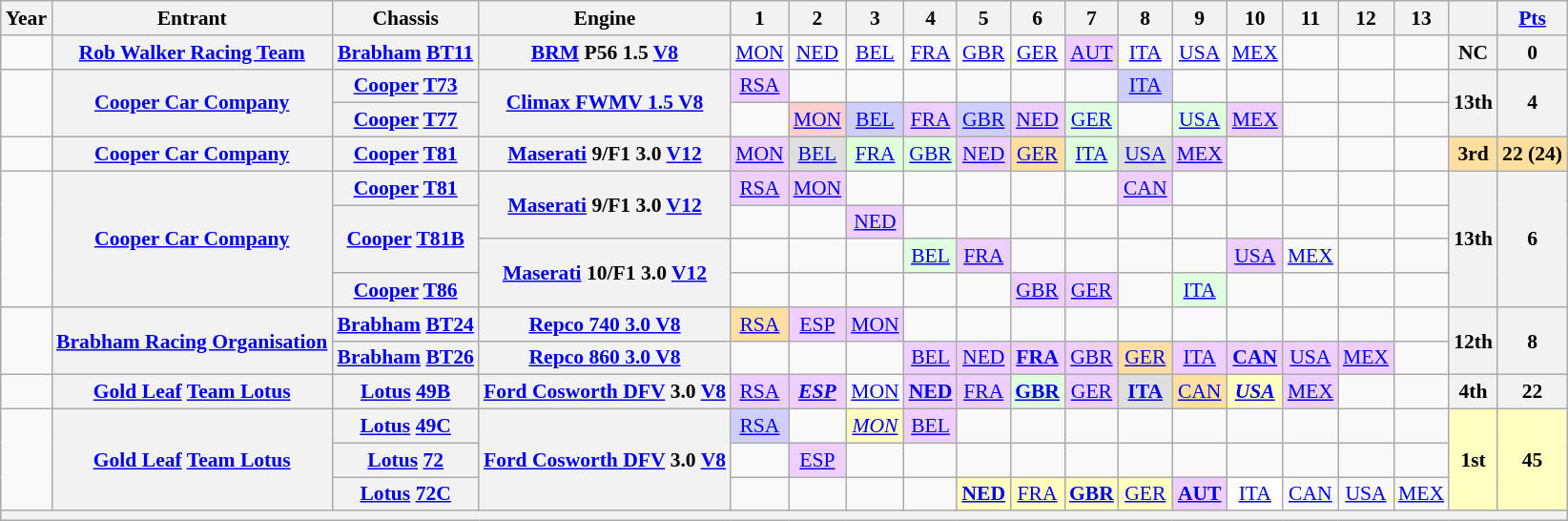<table class="wikitable" style="text-align:center; font-size:90%">
<tr>
<th>Year</th>
<th>Entrant</th>
<th>Chassis</th>
<th>Engine</th>
<th>1</th>
<th>2</th>
<th>3</th>
<th>4</th>
<th>5</th>
<th>6</th>
<th>7</th>
<th>8</th>
<th>9</th>
<th>10</th>
<th>11</th>
<th>12</th>
<th>13</th>
<th></th>
<th><a href='#'>Pts</a></th>
</tr>
<tr>
<td></td>
<th><a href='#'>Rob Walker Racing Team</a></th>
<th><a href='#'>Brabham</a> <a href='#'>BT11</a></th>
<th><a href='#'>BRM</a> P56 1.5 <a href='#'>V8</a></th>
<td><a href='#'>MON</a></td>
<td><a href='#'>NED</a></td>
<td><a href='#'>BEL</a></td>
<td><a href='#'>FRA</a></td>
<td><a href='#'>GBR</a></td>
<td><a href='#'>GER</a></td>
<td style="background:#EFCFFF;"><a href='#'>AUT</a><br></td>
<td><a href='#'>ITA</a></td>
<td><a href='#'>USA</a></td>
<td><a href='#'>MEX</a></td>
<td></td>
<td></td>
<td></td>
<th>NC</th>
<th>0</th>
</tr>
<tr>
<td rowspan=2></td>
<th rowspan=2><a href='#'>Cooper Car Company</a></th>
<th><a href='#'>Cooper</a> <a href='#'>T73</a></th>
<th rowspan=2><a href='#'>Climax FWMV 1.5 V8</a></th>
<td style="background:#EFCFFF;"><a href='#'>RSA</a><br></td>
<td></td>
<td></td>
<td></td>
<td></td>
<td></td>
<td></td>
<td style="background:#CFCFFF;"><a href='#'>ITA</a><br></td>
<td></td>
<td></td>
<td></td>
<td></td>
<td></td>
<th rowspan=2>13th</th>
<th rowspan=2>4</th>
</tr>
<tr>
<th><a href='#'>Cooper</a> <a href='#'>T77</a></th>
<td></td>
<td style="background:#FFCFCF;"><a href='#'>MON</a><br></td>
<td style="background:#CFCFFF;"><a href='#'>BEL</a><br></td>
<td style="background:#EFCFFF;"><a href='#'>FRA</a><br></td>
<td style="background:#CFCFFF;"><a href='#'>GBR</a><br></td>
<td style="background:#EFCFFF;"><a href='#'>NED</a><br></td>
<td style="background:#DFFFDF;"><a href='#'>GER</a><br></td>
<td></td>
<td style="background:#DFFFDF;"><a href='#'>USA</a> <br></td>
<td style="background:#EFCFFF;"><a href='#'>MEX</a><br></td>
<td></td>
<td></td>
<td></td>
</tr>
<tr>
<td></td>
<th><a href='#'>Cooper Car Company</a></th>
<th><a href='#'>Cooper</a> <a href='#'>T81</a></th>
<th><a href='#'>Maserati</a> 9/F1 3.0 <a href='#'>V12</a></th>
<td style="background:#EFCFFF;"><a href='#'>MON</a><br></td>
<td style="background:#DFDFDF;"><a href='#'>BEL</a><br></td>
<td style="background:#DFFFDF;"><a href='#'>FRA</a><br></td>
<td style="background:#DFFFDF;"><a href='#'>GBR</a><br></td>
<td style="background:#EFCFFF;"><a href='#'>NED</a><br></td>
<td style="background:#FFDF9F;"><a href='#'>GER</a><br></td>
<td style="background:#DFFFDF;"><a href='#'>ITA</a><br></td>
<td style="background:#DFDFDF;"><a href='#'>USA</a><br></td>
<td style="background:#EFCFFF;"><a href='#'>MEX</a><br></td>
<td></td>
<td></td>
<td></td>
<td></td>
<td style="background:#FFDF9F;"><strong>3rd</strong></td>
<td style="background:#FFDF9F;"><strong>22 (24)</strong></td>
</tr>
<tr>
<td rowspan=4></td>
<th rowspan=4><a href='#'>Cooper Car Company</a></th>
<th><a href='#'>Cooper</a> <a href='#'>T81</a></th>
<th rowspan=2><a href='#'>Maserati</a> 9/F1 3.0 <a href='#'>V12</a></th>
<td style="background:#EFCFFF;"><a href='#'>RSA</a><br></td>
<td style="background:#EFCFFF;"><a href='#'>MON</a><br></td>
<td></td>
<td></td>
<td></td>
<td></td>
<td></td>
<td style="background:#EFCFFF;"><a href='#'>CAN</a><br></td>
<td></td>
<td></td>
<td></td>
<td></td>
<td></td>
<th rowspan=4>13th</th>
<th rowspan=4>6</th>
</tr>
<tr>
<th rowspan=2><a href='#'>Cooper</a> <a href='#'>T81B</a></th>
<td></td>
<td></td>
<td style="background:#EFCFFF;"><a href='#'>NED</a><br></td>
<td></td>
<td></td>
<td></td>
<td></td>
<td></td>
<td></td>
<td></td>
<td></td>
<td></td>
<td></td>
</tr>
<tr>
<th rowspan=2><a href='#'>Maserati</a> 10/F1 3.0 <a href='#'>V12</a></th>
<td></td>
<td></td>
<td></td>
<td style="background:#DFFFDF;"><a href='#'>BEL</a><br></td>
<td style="background:#EFCFFF;"><a href='#'>FRA</a><br></td>
<td></td>
<td></td>
<td></td>
<td></td>
<td style="background:#EFCFFF;"><a href='#'>USA</a><br></td>
<td><a href='#'>MEX</a></td>
<td></td>
<td></td>
</tr>
<tr>
<th><a href='#'>Cooper</a> <a href='#'>T86</a></th>
<td></td>
<td></td>
<td></td>
<td></td>
<td></td>
<td style="background:#EFCFFF;"><a href='#'>GBR</a><br></td>
<td style="background:#EFCFFF;"><a href='#'>GER</a><br></td>
<td></td>
<td style="background:#DFFFDF;"><a href='#'>ITA</a><br></td>
<td></td>
<td></td>
<td></td>
<td></td>
</tr>
<tr>
<td rowspan=2></td>
<th rowspan=2><a href='#'>Brabham Racing Organisation</a></th>
<th><a href='#'>Brabham</a> <a href='#'>BT24</a></th>
<th><a href='#'>Repco 740 3.0 V8</a></th>
<td style="background:#FFDF9F;"><a href='#'>RSA</a><br></td>
<td style="background:#EFCFFF;"><a href='#'>ESP</a><br></td>
<td style="background:#EFCFFF;"><a href='#'>MON</a><br></td>
<td></td>
<td></td>
<td></td>
<td></td>
<td></td>
<td></td>
<td></td>
<td></td>
<td></td>
<td></td>
<th rowspan=2>12th</th>
<th rowspan=2>8</th>
</tr>
<tr>
<th><a href='#'>Brabham</a> <a href='#'>BT26</a></th>
<th><a href='#'>Repco 860 3.0 V8</a></th>
<td></td>
<td></td>
<td></td>
<td style="background:#EFCFFF;"><a href='#'>BEL</a><br></td>
<td style="background:#EFCFFF;"><a href='#'>NED</a><br></td>
<td style="background:#EFCFFF;"><strong><a href='#'>FRA</a></strong><br></td>
<td style="background:#EFCFFF;"><a href='#'>GBR</a><br></td>
<td style="background:#FFDF9F;"><a href='#'>GER</a><br></td>
<td style="background:#EFCFFF;"><a href='#'>ITA</a> <br></td>
<td style="background:#EFCFFF;"><strong><a href='#'>CAN</a></strong><br></td>
<td style="background:#EFCFFF;"><a href='#'>USA</a><br></td>
<td style="background:#EFCFFF;"><a href='#'>MEX</a><br></td>
<td></td>
</tr>
<tr>
<td></td>
<th><a href='#'>Gold Leaf</a> <a href='#'>Team Lotus</a></th>
<th><a href='#'>Lotus</a> <a href='#'>49B</a></th>
<th><a href='#'>Ford Cosworth DFV</a> 3.0 <a href='#'>V8</a></th>
<td style="background:#EFCFFF;"><a href='#'>RSA</a><br></td>
<td style="background:#EFCFFF;"><strong><em><a href='#'>ESP</a></em></strong><br></td>
<td><a href='#'>MON</a></td>
<td style="background:#EFCFFF;"><strong><a href='#'>NED</a></strong><br></td>
<td style="background:#EFCFFF;"><a href='#'>FRA</a><br></td>
<td style="background:#DFFFDF;"><strong><a href='#'>GBR</a></strong><br></td>
<td style="background:#EFCFFF;"><a href='#'>GER</a><br></td>
<td style="background:#DFDFDF;"><strong><a href='#'>ITA</a></strong><br></td>
<td style="background:#FFDF9F;"><a href='#'>CAN</a><br></td>
<td style="background:#FFFFBF;"><strong><em><a href='#'>USA</a></em></strong><br></td>
<td style="background:#EFCFFF;"><a href='#'>MEX</a><br></td>
<td></td>
<td></td>
<th>4th</th>
<th>22</th>
</tr>
<tr>
<td rowspan=3></td>
<th rowspan=3><a href='#'>Gold Leaf</a> <a href='#'>Team Lotus</a></th>
<th><a href='#'>Lotus</a> <a href='#'>49C</a></th>
<th rowspan=3><a href='#'>Ford Cosworth DFV</a> 3.0 <a href='#'>V8</a></th>
<td style="background:#CFCFFF;"><a href='#'>RSA</a><br></td>
<td></td>
<td style="background:#FFFFBF;"><em><a href='#'>MON</a></em><br></td>
<td style="background:#EFCFFF;"><a href='#'>BEL</a><br></td>
<td></td>
<td></td>
<td></td>
<td></td>
<td></td>
<td></td>
<td></td>
<td></td>
<td></td>
<td style="background:#FFFFBF;" rowspan=3><strong>1st</strong></td>
<td style="background:#FFFFBF;" rowspan=3><strong>45</strong></td>
</tr>
<tr>
<th><a href='#'>Lotus</a> <a href='#'>72</a></th>
<td></td>
<td style="background:#EFCFFF;"><a href='#'>ESP</a><br></td>
<td></td>
<td></td>
<td></td>
<td></td>
<td></td>
<td></td>
<td></td>
<td></td>
<td></td>
<td></td>
<td></td>
</tr>
<tr>
<th><a href='#'>Lotus</a> <a href='#'>72C</a></th>
<td></td>
<td></td>
<td></td>
<td></td>
<td style="background:#FFFFBF;"><strong><a href='#'>NED</a></strong><br></td>
<td style="background:#FFFFBF;"><a href='#'>FRA</a><br></td>
<td style="background:#FFFFBF;"><strong><a href='#'>GBR</a></strong><br></td>
<td style="background:#FFFFBF;"><a href='#'>GER</a><br></td>
<td style="background:#EFCFFF;"><strong><a href='#'>AUT</a></strong><br></td>
<td style="background:#FFFFFF;"><a href='#'>ITA</a><br></td>
<td><a href='#'>CAN</a></td>
<td><a href='#'>USA</a></td>
<td><a href='#'>MEX</a></td>
</tr>
<tr>
<th colspan="19"></th>
</tr>
</table>
